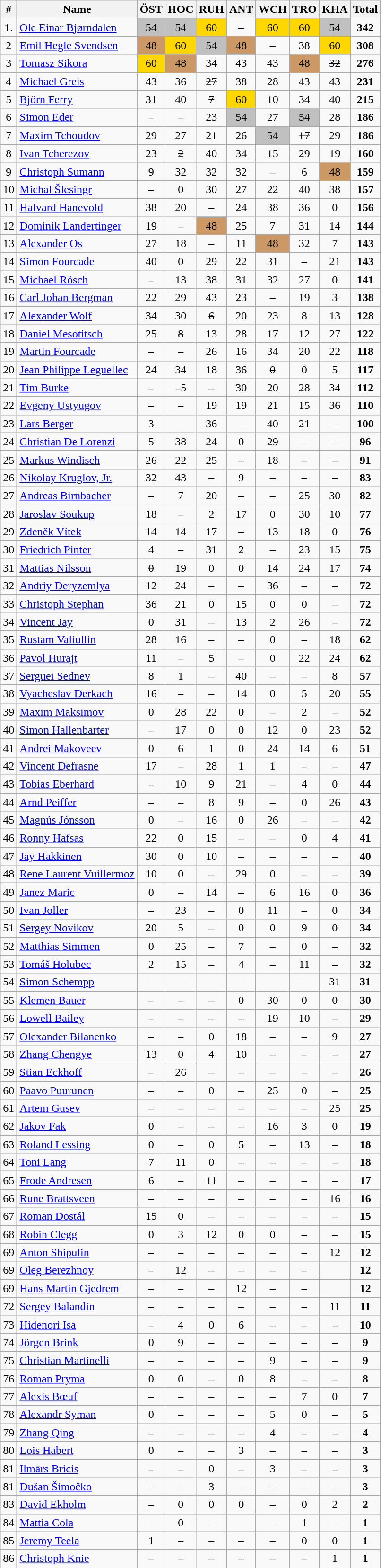<table class="wikitable sortable" style="text-align:center;">
<tr>
<th>#</th>
<th>Name</th>
<th>ÖST</th>
<th>HOC</th>
<th>RUH</th>
<th>ANT</th>
<th>WCH</th>
<th>TRO</th>
<th>KHA</th>
<th>Total</th>
</tr>
<tr>
<td>1.</td>
<td align="left"> <a href='#'>Ole Einar Bjørndalen</a></td>
<td bgcolor="silver">54</td>
<td bgcolor="silver">54</td>
<td bgcolor="gold">60</td>
<td>–</td>
<td bgcolor="gold">60</td>
<td bgcolor="gold">60</td>
<td bgcolor="silver">54</td>
<td><strong>342</strong></td>
</tr>
<tr>
<td>2</td>
<td align="left"> <a href='#'>Emil Hegle Svendsen</a></td>
<td bgcolor=CC9966>48</td>
<td bgcolor="gold">60</td>
<td bgcolor="silver">54</td>
<td bgcolor=CC9966>48</td>
<td>–</td>
<td>38</td>
<td bgcolor="gold">60</td>
<td><strong>308</strong></td>
</tr>
<tr>
<td>3</td>
<td align="left"> <a href='#'>Tomasz Sikora</a></td>
<td bgcolor="gold">60</td>
<td bgcolor=CC9966>48</td>
<td>34</td>
<td>43</td>
<td>43</td>
<td bgcolor=CC9966>48</td>
<td><s>32</s></td>
<td><strong>276</strong></td>
</tr>
<tr>
<td>4</td>
<td align="left"> <a href='#'>Michael Greis</a></td>
<td>43</td>
<td>36</td>
<td><s>27</s></td>
<td>38</td>
<td>28</td>
<td>43</td>
<td>43</td>
<td><strong>231</strong></td>
</tr>
<tr>
<td>5</td>
<td align="left"> <a href='#'>Björn Ferry</a></td>
<td>31</td>
<td>40</td>
<td><s>7</s></td>
<td bgcolor="gold">60</td>
<td>10</td>
<td>34</td>
<td>40</td>
<td><strong>215</strong></td>
</tr>
<tr>
<td>6</td>
<td align="left"> <a href='#'>Simon Eder</a></td>
<td>–</td>
<td>–</td>
<td>23</td>
<td bgcolor="silver">54</td>
<td>27</td>
<td bgcolor="silver">54</td>
<td>28</td>
<td><strong>186</strong></td>
</tr>
<tr>
<td>7</td>
<td align="left"> <a href='#'>Maxim Tchoudov</a></td>
<td>29</td>
<td>27</td>
<td>21</td>
<td>26</td>
<td bgcolor="silver">54</td>
<td><s>17</s></td>
<td>29</td>
<td><strong>186</strong></td>
</tr>
<tr>
<td>8</td>
<td align="left"> <a href='#'>Ivan Tcherezov</a></td>
<td>23</td>
<td><s>2</s></td>
<td>40</td>
<td>34</td>
<td>15</td>
<td>29</td>
<td>19</td>
<td><strong>160</strong></td>
</tr>
<tr>
<td>9</td>
<td align="left"> <a href='#'>Christoph Sumann</a></td>
<td>9</td>
<td>32</td>
<td>32</td>
<td>32</td>
<td>–</td>
<td>6</td>
<td bgcolor=CC9966>48</td>
<td><strong>159</strong></td>
</tr>
<tr>
<td>10</td>
<td align="left"> <a href='#'>Michal Šlesingr</a></td>
<td>–</td>
<td>0</td>
<td>30</td>
<td>27</td>
<td>22</td>
<td>40</td>
<td>38</td>
<td><strong>157</strong></td>
</tr>
<tr>
<td>11</td>
<td align="left"> <a href='#'>Halvard Hanevold</a></td>
<td>38</td>
<td>20</td>
<td>–</td>
<td>24</td>
<td>38</td>
<td>36</td>
<td>0</td>
<td><strong>156</strong></td>
</tr>
<tr>
<td>12</td>
<td align="left"> <a href='#'>Dominik Landertinger</a></td>
<td>19</td>
<td>–</td>
<td bgcolor=CC9966>48</td>
<td>25</td>
<td>7</td>
<td>31</td>
<td>14</td>
<td><strong>144</strong></td>
</tr>
<tr>
<td>13</td>
<td align="left"> <a href='#'>Alexander Os</a></td>
<td>27</td>
<td>18</td>
<td>–</td>
<td>11</td>
<td bgcolor=CC9966>48</td>
<td>32</td>
<td>7</td>
<td><strong>143</strong></td>
</tr>
<tr>
<td>14</td>
<td align="left"> <a href='#'>Simon Fourcade</a></td>
<td>40</td>
<td>0</td>
<td>29</td>
<td>22</td>
<td>31</td>
<td>–</td>
<td>21</td>
<td><strong>143</strong></td>
</tr>
<tr>
<td>15</td>
<td align="left"> <a href='#'>Michael Rösch</a></td>
<td>–</td>
<td>13</td>
<td>38</td>
<td>31</td>
<td>32</td>
<td>27</td>
<td>0</td>
<td><strong>141</strong></td>
</tr>
<tr>
<td>16</td>
<td align="left"> <a href='#'>Carl Johan Bergman</a></td>
<td>22</td>
<td>29</td>
<td>43</td>
<td>23</td>
<td>–</td>
<td>19</td>
<td>3</td>
<td><strong>138</strong></td>
</tr>
<tr>
<td>17</td>
<td align="left"> <a href='#'>Alexander Wolf</a></td>
<td>34</td>
<td>30</td>
<td><s>6</s></td>
<td>20</td>
<td>23</td>
<td>8</td>
<td>13</td>
<td><strong>128</strong></td>
</tr>
<tr>
<td>18</td>
<td align="left"> <a href='#'>Daniel Mesotitsch</a></td>
<td>25</td>
<td><s>8</s></td>
<td>13</td>
<td>28</td>
<td>17</td>
<td>12</td>
<td>27</td>
<td><strong>122</strong></td>
</tr>
<tr>
<td>19</td>
<td align="left"> <a href='#'>Martin Fourcade</a></td>
<td>–</td>
<td>–</td>
<td>26</td>
<td>16</td>
<td>34</td>
<td>20</td>
<td>22</td>
<td><strong>118</strong></td>
</tr>
<tr>
<td>20</td>
<td align="left"> <a href='#'>Jean Philippe Leguellec</a></td>
<td>24</td>
<td>34</td>
<td>18</td>
<td>36</td>
<td><s>0</s></td>
<td>0</td>
<td>5</td>
<td><strong>117</strong></td>
</tr>
<tr>
<td>21</td>
<td align="left"> <a href='#'>Tim Burke</a></td>
<td>–</td>
<td>–5</td>
<td>–</td>
<td>30</td>
<td>20</td>
<td>28</td>
<td>34</td>
<td><strong>112</strong></td>
</tr>
<tr>
<td>22</td>
<td align="left"> <a href='#'>Evgeny Ustyugov</a></td>
<td>–</td>
<td>–</td>
<td>19</td>
<td>19</td>
<td>21</td>
<td>15</td>
<td>36</td>
<td><strong>110</strong></td>
</tr>
<tr>
<td>23</td>
<td align="left"> <a href='#'>Lars Berger</a></td>
<td>3</td>
<td>–</td>
<td>36</td>
<td>–</td>
<td>40</td>
<td>21</td>
<td>–</td>
<td><strong>100</strong></td>
</tr>
<tr>
<td>24</td>
<td align="left"> <a href='#'>Christian De Lorenzi</a></td>
<td>5</td>
<td>38</td>
<td>24</td>
<td>0</td>
<td>29</td>
<td>–</td>
<td>–</td>
<td><strong>96</strong></td>
</tr>
<tr>
<td>25</td>
<td align="left"> <a href='#'>Markus Windisch</a></td>
<td>26</td>
<td>22</td>
<td>25</td>
<td>–</td>
<td>18</td>
<td>–</td>
<td>–</td>
<td><strong>91</strong></td>
</tr>
<tr>
<td>26</td>
<td align="left"> <a href='#'>Nikolay Kruglov, Jr.</a></td>
<td>32</td>
<td>43</td>
<td>–</td>
<td>9</td>
<td>–</td>
<td>–</td>
<td>–</td>
<td><strong>83</strong></td>
</tr>
<tr>
<td>27</td>
<td align="left"> <a href='#'>Andreas Birnbacher</a></td>
<td>–</td>
<td>7</td>
<td>20</td>
<td>–</td>
<td>–</td>
<td>25</td>
<td>30</td>
<td><strong>82</strong></td>
</tr>
<tr>
<td>28</td>
<td align="left"> <a href='#'>Jaroslav Soukup</a></td>
<td>18</td>
<td>–</td>
<td>2</td>
<td>17</td>
<td>0</td>
<td>30</td>
<td>10</td>
<td><strong>77</strong></td>
</tr>
<tr>
<td>29</td>
<td align="left"> <a href='#'>Zdeněk Vítek</a></td>
<td>14</td>
<td>14</td>
<td>17</td>
<td>–</td>
<td>13</td>
<td>18</td>
<td>0</td>
<td><strong>76</strong></td>
</tr>
<tr>
<td>30</td>
<td align="left"> <a href='#'>Friedrich Pinter</a></td>
<td>4</td>
<td>–</td>
<td>31</td>
<td>2</td>
<td>–</td>
<td>23</td>
<td>15</td>
<td><strong>75</strong></td>
</tr>
<tr>
<td>31</td>
<td align="left"> <a href='#'>Mattias Nilsson</a></td>
<td><s>0</s></td>
<td>19</td>
<td>0</td>
<td>0</td>
<td>14</td>
<td>24</td>
<td>17</td>
<td><strong>74</strong></td>
</tr>
<tr>
<td>32</td>
<td align="left"> <a href='#'>Andriy Deryzemlya</a></td>
<td>12</td>
<td>24</td>
<td>–</td>
<td>–</td>
<td>36</td>
<td>–</td>
<td>–</td>
<td><strong>72</strong></td>
</tr>
<tr>
<td>33</td>
<td align="left"> <a href='#'>Christoph Stephan</a></td>
<td>36</td>
<td>21</td>
<td>0</td>
<td>15</td>
<td>0</td>
<td>0</td>
<td>–</td>
<td><strong>72</strong></td>
</tr>
<tr>
<td>34</td>
<td align="left"> <a href='#'>Vincent Jay</a></td>
<td>0</td>
<td>31</td>
<td>–</td>
<td>13</td>
<td>2</td>
<td>26</td>
<td>–</td>
<td><strong>72</strong></td>
</tr>
<tr>
<td>35</td>
<td align="left"> <a href='#'>Rustam Valiullin</a></td>
<td>28</td>
<td>16</td>
<td>–</td>
<td>–</td>
<td>0</td>
<td>–</td>
<td>18</td>
<td><strong>62</strong></td>
</tr>
<tr>
<td>36</td>
<td align="left"> <a href='#'>Pavol Hurajt</a></td>
<td>11</td>
<td>–</td>
<td>5</td>
<td>–</td>
<td>0</td>
<td>22</td>
<td>24</td>
<td><strong>62</strong></td>
</tr>
<tr>
<td>37</td>
<td align="left"> <a href='#'>Serguei Sednev</a></td>
<td>8</td>
<td>1</td>
<td>–</td>
<td>40</td>
<td>–</td>
<td>–</td>
<td>8</td>
<td><strong>57</strong></td>
</tr>
<tr>
<td>38</td>
<td align="left"> <a href='#'>Vyacheslav Derkach</a></td>
<td>16</td>
<td>–</td>
<td>–</td>
<td>14</td>
<td>0</td>
<td>5</td>
<td>20</td>
<td><strong>55</strong></td>
</tr>
<tr>
<td>39</td>
<td align="left"> <a href='#'>Maxim Maksimov</a></td>
<td>0</td>
<td>28</td>
<td>22</td>
<td>0</td>
<td>–</td>
<td>2</td>
<td>–</td>
<td><strong>52</strong></td>
</tr>
<tr>
<td>40</td>
<td align="left"> <a href='#'>Simon Hallenbarter</a></td>
<td>–</td>
<td>17</td>
<td>0</td>
<td>0</td>
<td>12</td>
<td>0</td>
<td>23</td>
<td><strong>52</strong></td>
</tr>
<tr>
<td>41</td>
<td align="left"> <a href='#'>Andrei Makoveev</a></td>
<td>0</td>
<td>6</td>
<td>1</td>
<td>0</td>
<td>24</td>
<td>14</td>
<td>6</td>
<td><strong>51</strong></td>
</tr>
<tr>
<td>42</td>
<td align="left"> <a href='#'>Vincent Defrasne</a></td>
<td>17</td>
<td>–</td>
<td>28</td>
<td>1</td>
<td>1</td>
<td>–</td>
<td>–</td>
<td><strong>47</strong></td>
</tr>
<tr>
<td>43</td>
<td align="left"> <a href='#'>Tobias Eberhard</a></td>
<td>–</td>
<td>10</td>
<td>9</td>
<td>21</td>
<td>–</td>
<td>4</td>
<td>0</td>
<td><strong>44</strong></td>
</tr>
<tr>
<td>44</td>
<td align="left"> <a href='#'>Arnd Peiffer</a></td>
<td>–</td>
<td>–</td>
<td>8</td>
<td>9</td>
<td>–</td>
<td>0</td>
<td>26</td>
<td><strong>43</strong></td>
</tr>
<tr>
<td>45</td>
<td align="left"> <a href='#'>Magnús Jónsson</a></td>
<td>0</td>
<td>–</td>
<td>16</td>
<td>0</td>
<td>26</td>
<td>–</td>
<td>–</td>
<td><strong>42</strong></td>
</tr>
<tr>
<td>46</td>
<td align="left"> <a href='#'>Ronny Hafsas</a></td>
<td>22</td>
<td>0</td>
<td>15</td>
<td>–</td>
<td>–</td>
<td>0</td>
<td>4</td>
<td><strong>41</strong></td>
</tr>
<tr>
<td>47</td>
<td align="left"> <a href='#'>Jay Hakkinen</a></td>
<td>30</td>
<td>0</td>
<td>10</td>
<td>–</td>
<td>–</td>
<td>–</td>
<td>–</td>
<td><strong>40</strong></td>
</tr>
<tr>
<td>48</td>
<td align="left"> <a href='#'>Rene Laurent Vuillermoz</a></td>
<td>10</td>
<td>0</td>
<td>–</td>
<td>29</td>
<td>0</td>
<td>–</td>
<td>–</td>
<td><strong>39</strong></td>
</tr>
<tr>
<td>49</td>
<td align="left"> <a href='#'>Janez Maric</a></td>
<td>0</td>
<td>–</td>
<td>14</td>
<td>–</td>
<td>6</td>
<td>16</td>
<td>0</td>
<td><strong>36</strong></td>
</tr>
<tr>
<td>50</td>
<td align="left"> <a href='#'>Ivan Joller</a></td>
<td>–</td>
<td>23</td>
<td>–</td>
<td>0</td>
<td>11</td>
<td>–</td>
<td>0</td>
<td><strong>34</strong></td>
</tr>
<tr>
<td>51</td>
<td align="left"> <a href='#'>Sergey Novikov</a></td>
<td>20</td>
<td>5</td>
<td>–</td>
<td>0</td>
<td>0</td>
<td>9</td>
<td>0</td>
<td><strong>34</strong></td>
</tr>
<tr>
<td>52</td>
<td align="left"> <a href='#'>Matthias Simmen</a></td>
<td>0</td>
<td>25</td>
<td>–</td>
<td>7</td>
<td>–</td>
<td>0</td>
<td>–</td>
<td><strong>32</strong></td>
</tr>
<tr>
<td>53</td>
<td align="left"> <a href='#'>Tomáš Holubec</a></td>
<td>2</td>
<td>15</td>
<td>–</td>
<td>4</td>
<td>–</td>
<td>11</td>
<td>–</td>
<td><strong>32</strong></td>
</tr>
<tr>
<td>54</td>
<td align="left"> <a href='#'>Simon Schempp</a></td>
<td>–</td>
<td>–</td>
<td>–</td>
<td>–</td>
<td>–</td>
<td>–</td>
<td>31</td>
<td><strong>31</strong></td>
</tr>
<tr>
<td>55</td>
<td align="left"> <a href='#'>Klemen Bauer</a></td>
<td>–</td>
<td>–</td>
<td>–</td>
<td>0</td>
<td>30</td>
<td>0</td>
<td>0</td>
<td><strong>30</strong></td>
</tr>
<tr>
<td>56</td>
<td align="left"> <a href='#'>Lowell Bailey</a></td>
<td>–</td>
<td>–</td>
<td>–</td>
<td>–</td>
<td>19</td>
<td>10</td>
<td>–</td>
<td><strong>29</strong></td>
</tr>
<tr>
<td>57</td>
<td align="left"> <a href='#'>Olexander Bilanenko</a></td>
<td>–</td>
<td>–</td>
<td>0</td>
<td>18</td>
<td>–</td>
<td>–</td>
<td>9</td>
<td><strong>27</strong></td>
</tr>
<tr>
<td>58</td>
<td align="left"> <a href='#'>Zhang Chengye</a></td>
<td>13</td>
<td>0</td>
<td>4</td>
<td>10</td>
<td>–</td>
<td>–</td>
<td>–</td>
<td><strong>27</strong></td>
</tr>
<tr>
<td>59</td>
<td align="left"> <a href='#'>Stian Eckhoff</a></td>
<td>–</td>
<td>26</td>
<td>–</td>
<td>–</td>
<td>–</td>
<td>–</td>
<td>–</td>
<td><strong>26</strong></td>
</tr>
<tr>
<td>60</td>
<td align="left"> <a href='#'>Paavo Puurunen</a></td>
<td>–</td>
<td>–</td>
<td>0</td>
<td>–</td>
<td>25</td>
<td>0</td>
<td>–</td>
<td><strong>25</strong></td>
</tr>
<tr>
<td>61</td>
<td align="left"> <a href='#'>Artem Gusev</a></td>
<td>–</td>
<td>–</td>
<td>–</td>
<td>–</td>
<td>–</td>
<td>–</td>
<td>25</td>
<td><strong>25</strong></td>
</tr>
<tr>
<td>62</td>
<td align="left"> <a href='#'>Jakov Fak</a></td>
<td>0</td>
<td>–</td>
<td>–</td>
<td>–</td>
<td>16</td>
<td>3</td>
<td>0</td>
<td><strong>19</strong></td>
</tr>
<tr>
<td>63</td>
<td align="left"> <a href='#'>Roland Lessing</a></td>
<td>0</td>
<td>–</td>
<td>0</td>
<td>5</td>
<td>–</td>
<td>13</td>
<td>–</td>
<td><strong>18</strong></td>
</tr>
<tr>
<td>64</td>
<td align="left"> <a href='#'>Toni Lang</a></td>
<td>7</td>
<td>11</td>
<td>0</td>
<td>–</td>
<td>–</td>
<td>–</td>
<td>–</td>
<td><strong>18</strong></td>
</tr>
<tr>
<td>65</td>
<td align="left"> <a href='#'>Frode Andresen</a></td>
<td>6</td>
<td>–</td>
<td>11</td>
<td>–</td>
<td>–</td>
<td>–</td>
<td>–</td>
<td><strong>17</strong></td>
</tr>
<tr>
<td>66</td>
<td align="left"> <a href='#'>Rune Brattsveen</a></td>
<td>–</td>
<td>–</td>
<td>–</td>
<td>–</td>
<td>–</td>
<td>–</td>
<td>16</td>
<td><strong>16</strong></td>
</tr>
<tr>
<td>67</td>
<td align="left"> <a href='#'>Roman Dostál</a></td>
<td>15</td>
<td>0</td>
<td>–</td>
<td>–</td>
<td>–</td>
<td>–</td>
<td>–</td>
<td><strong>15</strong></td>
</tr>
<tr>
<td>68</td>
<td align="left"> <a href='#'>Robin Clegg</a></td>
<td>0</td>
<td>3</td>
<td>12</td>
<td>0</td>
<td>0</td>
<td>–</td>
<td>–</td>
<td><strong>15</strong></td>
</tr>
<tr>
<td>69</td>
<td align="left"> <a href='#'>Anton Shipulin</a></td>
<td>–</td>
<td>–</td>
<td>–</td>
<td>–</td>
<td>–</td>
<td>–</td>
<td>12</td>
<td><strong>12</strong></td>
</tr>
<tr>
<td>69</td>
<td align="left"> <a href='#'>Oleg Berezhnoy</a></td>
<td>–</td>
<td>12</td>
<td>–</td>
<td>–</td>
<td>–</td>
<td>–</td>
<td></td>
<td><strong>12</strong></td>
</tr>
<tr>
<td>69</td>
<td align="left"> <a href='#'>Hans Martin Gjedrem</a></td>
<td>–</td>
<td>–</td>
<td>–</td>
<td>12</td>
<td>–</td>
<td>–</td>
<td></td>
<td><strong>12</strong></td>
</tr>
<tr>
<td>72</td>
<td align="left"> <a href='#'>Sergey Balandin</a></td>
<td>–</td>
<td>–</td>
<td>–</td>
<td>–</td>
<td>–</td>
<td>–</td>
<td>11</td>
<td><strong>11</strong></td>
</tr>
<tr>
<td>73</td>
<td align="left"> <a href='#'>Hidenori Isa</a></td>
<td>–</td>
<td>4</td>
<td>0</td>
<td>6</td>
<td>–</td>
<td>–</td>
<td>–</td>
<td><strong>10</strong></td>
</tr>
<tr>
<td>74</td>
<td align="left"> <a href='#'>Jörgen Brink</a></td>
<td>0</td>
<td>9</td>
<td>–</td>
<td>–</td>
<td>–</td>
<td>–</td>
<td>–</td>
<td><strong>9</strong></td>
</tr>
<tr>
<td>75</td>
<td align="left"> <a href='#'>Christian Martinelli</a></td>
<td>–</td>
<td>–</td>
<td>–</td>
<td>–</td>
<td>9</td>
<td>–</td>
<td>–</td>
<td><strong>9</strong></td>
</tr>
<tr>
<td>76</td>
<td align="left"> <a href='#'>Roman Pryma</a></td>
<td>0</td>
<td>0</td>
<td>–</td>
<td>0</td>
<td>8</td>
<td>–</td>
<td>–</td>
<td><strong>8</strong></td>
</tr>
<tr>
<td>77</td>
<td align="left"> <a href='#'>Alexis Bœuf</a></td>
<td>–</td>
<td>–</td>
<td>–</td>
<td>–</td>
<td>–</td>
<td>7</td>
<td>0</td>
<td><strong>7</strong></td>
</tr>
<tr>
<td>78</td>
<td align="left"> <a href='#'>Alexandr Syman</a></td>
<td>0</td>
<td>–</td>
<td>–</td>
<td>–</td>
<td>5</td>
<td>0</td>
<td>–</td>
<td><strong>5</strong></td>
</tr>
<tr>
<td>79</td>
<td align="left"> <a href='#'>Zhang Qing</a></td>
<td>–</td>
<td>–</td>
<td>–</td>
<td>–</td>
<td>4</td>
<td>–</td>
<td>–</td>
<td><strong>4</strong></td>
</tr>
<tr>
<td>80</td>
<td align="left"> <a href='#'>Lois Habert</a></td>
<td>0</td>
<td>–</td>
<td>–</td>
<td>3</td>
<td>–</td>
<td>–</td>
<td>–</td>
<td><strong>3</strong></td>
</tr>
<tr>
<td>81</td>
<td align="left"> <a href='#'>Ilmārs Bricis</a></td>
<td>–</td>
<td>–</td>
<td>0</td>
<td>–</td>
<td>3</td>
<td>–</td>
<td>–</td>
<td><strong>3</strong></td>
</tr>
<tr>
<td>81</td>
<td align="left"> <a href='#'>Dušan Šimočko</a></td>
<td>–</td>
<td>–</td>
<td>3</td>
<td>–</td>
<td>–</td>
<td>–</td>
<td>–</td>
<td><strong>3</strong></td>
</tr>
<tr>
<td>83</td>
<td align="left"> <a href='#'>David Ekholm</a></td>
<td>–</td>
<td>0</td>
<td>0</td>
<td>0</td>
<td>–</td>
<td>0</td>
<td>2</td>
<td><strong>2</strong></td>
</tr>
<tr>
<td>84</td>
<td align="left"> <a href='#'>Mattia Cola</a></td>
<td>–</td>
<td>0</td>
<td>–</td>
<td>–</td>
<td>–</td>
<td>1</td>
<td>–</td>
<td><strong>1</strong></td>
</tr>
<tr>
<td>85</td>
<td align="left"> <a href='#'>Jeremy Teela</a></td>
<td>1</td>
<td>–</td>
<td>–</td>
<td>–</td>
<td>–</td>
<td>0</td>
<td>0</td>
<td><strong>1</strong></td>
</tr>
<tr>
<td>86</td>
<td align="left"> <a href='#'>Christoph Knie</a></td>
<td>–</td>
<td>–</td>
<td>–</td>
<td>–</td>
<td>–</td>
<td>–</td>
<td>1</td>
<td><strong>1</strong></td>
</tr>
<tr>
</tr>
</table>
